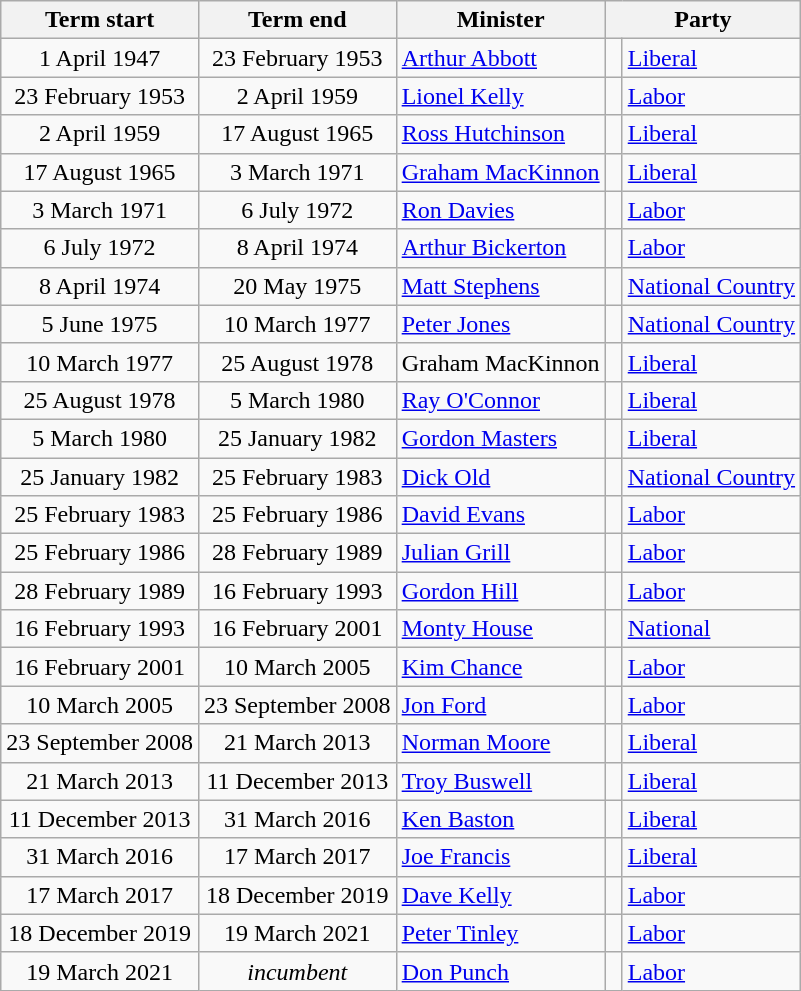<table class="wikitable">
<tr>
<th>Term start</th>
<th>Term end</th>
<th>Minister</th>
<th colspan="2">Party</th>
</tr>
<tr>
<td align=center>1 April 1947</td>
<td align=center>23 February 1953</td>
<td><a href='#'>Arthur Abbott</a></td>
<td> </td>
<td><a href='#'>Liberal</a></td>
</tr>
<tr>
<td align=center>23 February 1953</td>
<td align=center>2 April 1959</td>
<td><a href='#'>Lionel Kelly</a></td>
<td> </td>
<td><a href='#'>Labor</a></td>
</tr>
<tr>
<td align=center>2 April 1959</td>
<td align=center>17 August 1965</td>
<td><a href='#'>Ross Hutchinson</a></td>
<td> </td>
<td><a href='#'>Liberal</a></td>
</tr>
<tr>
<td align=center>17 August 1965</td>
<td align=center>3 March 1971</td>
<td><a href='#'>Graham MacKinnon</a></td>
<td> </td>
<td><a href='#'>Liberal</a></td>
</tr>
<tr>
<td align=center>3 March 1971</td>
<td align=center>6 July 1972</td>
<td><a href='#'>Ron Davies</a></td>
<td> </td>
<td><a href='#'>Labor</a></td>
</tr>
<tr>
<td align=center>6 July 1972</td>
<td align=center>8 April 1974</td>
<td><a href='#'>Arthur Bickerton</a></td>
<td> </td>
<td><a href='#'>Labor</a></td>
</tr>
<tr>
<td align=center>8 April 1974</td>
<td align=center>20 May 1975</td>
<td><a href='#'>Matt Stephens</a></td>
<td> </td>
<td><a href='#'>National Country</a></td>
</tr>
<tr>
<td align=center>5 June 1975</td>
<td align=center>10 March 1977</td>
<td><a href='#'>Peter Jones</a></td>
<td> </td>
<td><a href='#'>National Country</a></td>
</tr>
<tr>
<td align=center>10 March 1977</td>
<td align=center>25 August 1978</td>
<td>Graham MacKinnon </td>
<td> </td>
<td><a href='#'>Liberal</a></td>
</tr>
<tr>
<td align=center>25 August 1978</td>
<td align=center>5 March 1980</td>
<td><a href='#'>Ray O'Connor</a></td>
<td> </td>
<td><a href='#'>Liberal</a></td>
</tr>
<tr>
<td align=center>5 March 1980</td>
<td align=center>25 January 1982</td>
<td><a href='#'>Gordon Masters</a></td>
<td> </td>
<td><a href='#'>Liberal</a></td>
</tr>
<tr>
<td align=center>25 January 1982</td>
<td align=center>25 February 1983</td>
<td><a href='#'>Dick Old</a></td>
<td> </td>
<td><a href='#'>National Country</a></td>
</tr>
<tr>
<td align=center>25 February 1983</td>
<td align=center>25 February 1986</td>
<td><a href='#'>David Evans</a></td>
<td> </td>
<td><a href='#'>Labor</a></td>
</tr>
<tr>
<td align=center>25 February 1986</td>
<td align=center>28 February 1989</td>
<td><a href='#'>Julian Grill</a></td>
<td> </td>
<td><a href='#'>Labor</a></td>
</tr>
<tr>
<td align=center>28 February 1989</td>
<td align=center>16 February 1993</td>
<td><a href='#'>Gordon Hill</a></td>
<td> </td>
<td><a href='#'>Labor</a></td>
</tr>
<tr>
<td align=center>16 February 1993</td>
<td align=center>16 February 2001</td>
<td><a href='#'>Monty House</a></td>
<td> </td>
<td><a href='#'>National</a></td>
</tr>
<tr>
<td align=center>16 February 2001</td>
<td align=center>10 March 2005</td>
<td><a href='#'>Kim Chance</a></td>
<td> </td>
<td><a href='#'>Labor</a></td>
</tr>
<tr>
<td align=center>10 March 2005</td>
<td align=center>23 September 2008</td>
<td><a href='#'>Jon Ford</a></td>
<td> </td>
<td><a href='#'>Labor</a></td>
</tr>
<tr>
<td align=center>23 September 2008</td>
<td align=center>21 March 2013</td>
<td><a href='#'>Norman Moore</a></td>
<td> </td>
<td><a href='#'>Liberal</a></td>
</tr>
<tr>
<td align=center>21 March 2013</td>
<td align=center>11 December 2013</td>
<td><a href='#'>Troy Buswell</a></td>
<td> </td>
<td><a href='#'>Liberal</a></td>
</tr>
<tr>
<td align=center>11 December 2013</td>
<td align=center>31 March 2016</td>
<td><a href='#'>Ken Baston</a></td>
<td> </td>
<td><a href='#'>Liberal</a></td>
</tr>
<tr>
<td align=center>31 March 2016</td>
<td align=center>17 March 2017</td>
<td><a href='#'>Joe Francis</a></td>
<td> </td>
<td><a href='#'>Liberal</a></td>
</tr>
<tr>
<td align=center>17 March 2017</td>
<td align=center>18 December 2019</td>
<td><a href='#'>Dave Kelly</a></td>
<td> </td>
<td><a href='#'>Labor</a></td>
</tr>
<tr>
<td align=center>18 December 2019</td>
<td align=center>19 March 2021</td>
<td><a href='#'>Peter Tinley</a></td>
<td> </td>
<td><a href='#'>Labor</a></td>
</tr>
<tr>
<td align=center>19 March 2021</td>
<td align=center><em>incumbent</em></td>
<td><a href='#'>Don Punch</a></td>
<td> </td>
<td><a href='#'>Labor</a></td>
</tr>
</table>
